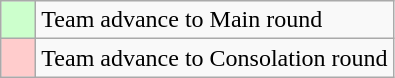<table class="wikitable">
<tr>
<td style="background:#cfc;">    </td>
<td>Team advance to Main round</td>
</tr>
<tr>
<td style="background:#fcc;">    </td>
<td>Team advance to Consolation round</td>
</tr>
</table>
